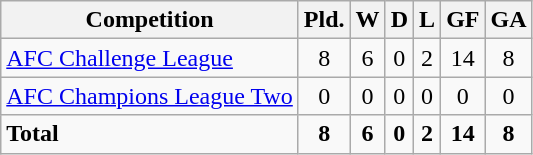<table class="wikitable">
<tr>
<th>Competition</th>
<th>Pld.</th>
<th>W</th>
<th>D</th>
<th>L</th>
<th>GF</th>
<th>GA</th>
</tr>
<tr>
<td><a href='#'>AFC Challenge League</a></td>
<td style="text-align:center;">8</td>
<td style="text-align:center;">6</td>
<td style="text-align:center;">0</td>
<td style="text-align:center;">2</td>
<td style="text-align:center;">14</td>
<td style="text-align:center;">8</td>
</tr>
<tr>
<td><a href='#'>AFC Champions League Two</a></td>
<td style="text-align:center;">0</td>
<td style="text-align:center;">0</td>
<td style="text-align:center;">0</td>
<td style="text-align:center;">0</td>
<td style="text-align:center;">0</td>
<td style="text-align:center;">0</td>
</tr>
<tr>
<td><strong>Total</strong></td>
<td style="text-align:center;"><strong>8</strong></td>
<td style="text-align:center;"><strong>6</strong></td>
<td style="text-align:center;"><strong>0</strong></td>
<td style="text-align:center;"><strong>2</strong></td>
<td style="text-align:center;"><strong>14</strong></td>
<td style="text-align:center;"><strong>8</strong></td>
</tr>
</table>
